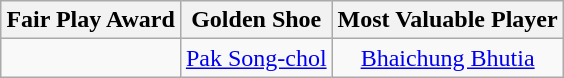<table class="wikitable" style="margin:auto">
<tr>
<th colspan="3">Fair Play Award</th>
<th colspan="3">Golden Shoe</th>
<th colspan="3">Most Valuable Player</th>
</tr>
<tr>
<td colspan="3" align="center"></td>
<td colspan="3" align="center"> <a href='#'>Pak Song-chol</a></td>
<td colspan="3" align="center"> <a href='#'>Bhaichung Bhutia</a></td>
</tr>
</table>
